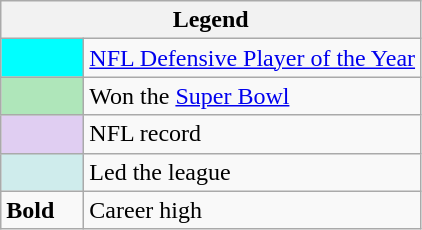<table class="wikitable">
<tr>
<th colspan="2">Legend</th>
</tr>
<tr>
<td style="background:#00ffff; width:3em;"></td>
<td><a href='#'>NFL Defensive Player of the Year</a></td>
</tr>
<tr>
<td style="background:#afe6ba; width:3em;"></td>
<td>Won the <a href='#'>Super Bowl</a></td>
</tr>
<tr>
<td style="background:#e0cef2; width:3em;"></td>
<td>NFL record</td>
</tr>
<tr>
<td style="background:#cfecec; width:3em;"></td>
<td>Led the league</td>
</tr>
<tr>
<td><strong>Bold</strong></td>
<td>Career high</td>
</tr>
</table>
